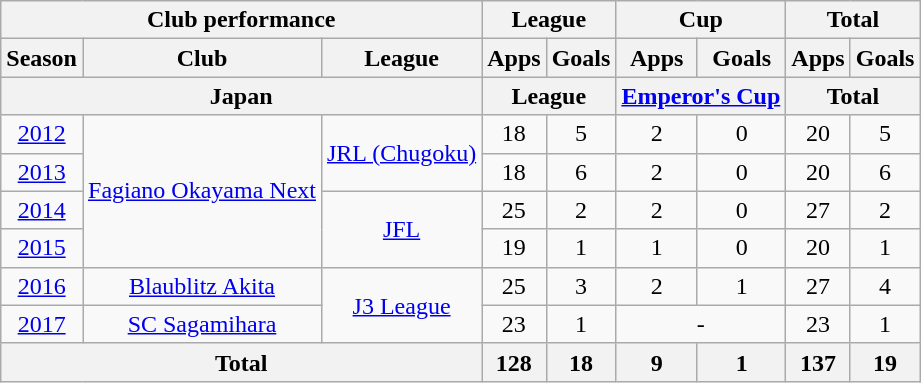<table class="wikitable" style="text-align:center;">
<tr>
<th colspan=3>Club performance</th>
<th colspan=2>League</th>
<th colspan=2>Cup</th>
<th colspan=2>Total</th>
</tr>
<tr>
<th>Season</th>
<th>Club</th>
<th>League</th>
<th>Apps</th>
<th>Goals</th>
<th>Apps</th>
<th>Goals</th>
<th>Apps</th>
<th>Goals</th>
</tr>
<tr>
<th colspan=3>Japan</th>
<th colspan=2>League</th>
<th colspan=2><a href='#'>Emperor's Cup</a></th>
<th colspan=2>Total</th>
</tr>
<tr>
<td><a href='#'>2012</a></td>
<td rowspan="4"><a href='#'>Fagiano Okayama Next</a></td>
<td rowspan="2"><a href='#'>JRL (Chugoku)</a></td>
<td>18</td>
<td>5</td>
<td>2</td>
<td>0</td>
<td>20</td>
<td>5</td>
</tr>
<tr>
<td><a href='#'>2013</a></td>
<td>18</td>
<td>6</td>
<td>2</td>
<td>0</td>
<td>20</td>
<td>6</td>
</tr>
<tr>
<td><a href='#'>2014</a></td>
<td rowspan="2"><a href='#'>JFL</a></td>
<td>25</td>
<td>2</td>
<td>2</td>
<td>0</td>
<td>27</td>
<td>2</td>
</tr>
<tr>
<td><a href='#'>2015</a></td>
<td>19</td>
<td>1</td>
<td>1</td>
<td>0</td>
<td>20</td>
<td>1</td>
</tr>
<tr>
<td><a href='#'>2016</a></td>
<td><a href='#'>Blaublitz Akita</a></td>
<td rowspan=2><a href='#'>J3 League</a></td>
<td>25</td>
<td>3</td>
<td>2</td>
<td>1</td>
<td>27</td>
<td>4</td>
</tr>
<tr>
<td><a href='#'>2017</a></td>
<td><a href='#'>SC Sagamihara</a></td>
<td>23</td>
<td>1</td>
<td colspan="2">-</td>
<td>23</td>
<td>1</td>
</tr>
<tr>
<th colspan=3>Total</th>
<th>128</th>
<th>18</th>
<th>9</th>
<th>1</th>
<th>137</th>
<th>19</th>
</tr>
</table>
